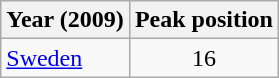<table class="wikitable">
<tr>
<th align="left">Year (2009)</th>
<th align="center">Peak position</th>
</tr>
<tr>
<td align="left"><a href='#'>Sweden</a></td>
<td align="center">16</td>
</tr>
</table>
